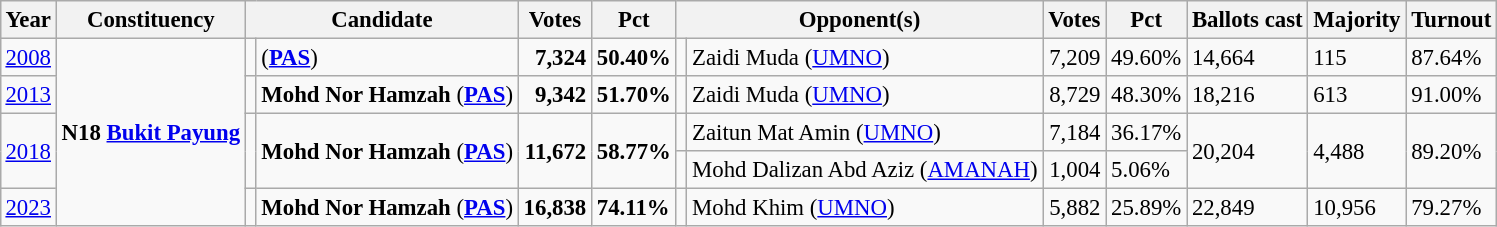<table class="wikitable" style="margin:0.5em ; font-size:95%">
<tr>
<th>Year</th>
<th>Constituency</th>
<th colspan=2>Candidate</th>
<th>Votes</th>
<th>Pct</th>
<th colspan=2>Opponent(s)</th>
<th>Votes</th>
<th>Pct</th>
<th>Ballots cast</th>
<th>Majority</th>
<th>Turnout</th>
</tr>
<tr>
<td><a href='#'>2008</a></td>
<td rowspan=5><strong>N18 <a href='#'>Bukit Payung</a></strong></td>
<td></td>
<td> (<a href='#'><strong>PAS</strong></a>)</td>
<td align="right"><strong>7,324</strong></td>
<td><strong>50.40%</strong></td>
<td></td>
<td>Zaidi Muda (<a href='#'>UMNO</a>)</td>
<td align="right">7,209</td>
<td>49.60%</td>
<td>14,664</td>
<td>115</td>
<td>87.64%</td>
</tr>
<tr>
<td><a href='#'>2013</a></td>
<td></td>
<td><strong>Mohd Nor Hamzah</strong> (<a href='#'><strong>PAS</strong></a>)</td>
<td align="right"><strong>9,342</strong></td>
<td><strong>51.70%</strong></td>
<td></td>
<td>Zaidi Muda (<a href='#'>UMNO</a>)</td>
<td align="right">8,729</td>
<td>48.30%</td>
<td>18,216</td>
<td>613</td>
<td>91.00%</td>
</tr>
<tr>
<td rowspan=2><a href='#'>2018</a></td>
<td rowspan=2 ></td>
<td rowspan=2><strong>Mohd Nor Hamzah</strong> (<a href='#'><strong>PAS</strong></a>)</td>
<td rowspan=2 align="right"><strong>11,672</strong></td>
<td rowspan=2><strong>58.77%</strong></td>
<td></td>
<td>Zaitun Mat Amin (<a href='#'>UMNO</a>)</td>
<td align="right">7,184</td>
<td>36.17%</td>
<td rowspan=2>20,204</td>
<td rowspan=2>4,488</td>
<td rowspan=2>89.20%</td>
</tr>
<tr>
<td></td>
<td>Mohd Dalizan Abd Aziz (<a href='#'>AMANAH</a>)</td>
<td align="right">1,004</td>
<td>5.06%</td>
</tr>
<tr>
<td><a href='#'>2023</a></td>
<td></td>
<td><strong>Mohd Nor Hamzah</strong> (<a href='#'><strong>PAS</strong></a>)</td>
<td align="right"><strong>16,838</strong></td>
<td><strong>74.11%</strong></td>
<td></td>
<td>Mohd Khim (<a href='#'>UMNO</a>)</td>
<td align="right">5,882</td>
<td>25.89%</td>
<td>22,849</td>
<td>10,956</td>
<td>79.27%</td>
</tr>
</table>
